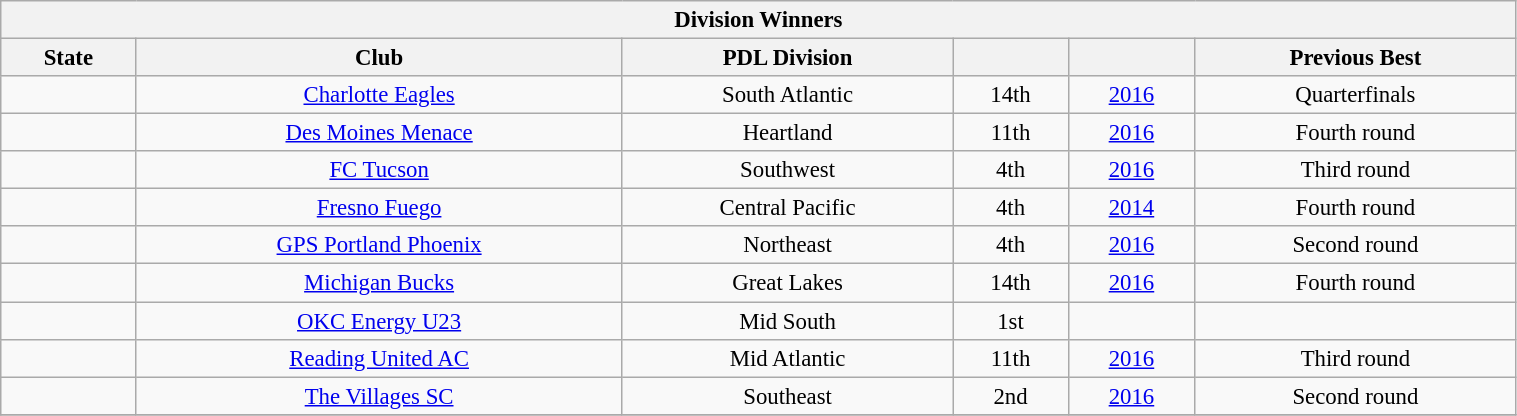<table class=wikitable style="text-align:center; font-size:95%;" width=80%>
<tr>
<th colspan="6">Division Winners</th>
</tr>
<tr>
<th>State</th>
<th>Club</th>
<th>PDL Division</th>
<th></th>
<th></th>
<th>Previous Best</th>
</tr>
<tr>
<td></td>
<td><a href='#'>Charlotte Eagles</a></td>
<td>South Atlantic</td>
<td>14th</td>
<td><a href='#'>2016</a></td>
<td>Quarterfinals<br></td>
</tr>
<tr>
<td></td>
<td><a href='#'>Des Moines Menace</a></td>
<td>Heartland</td>
<td>11th</td>
<td><a href='#'>2016</a></td>
<td>Fourth round<br></td>
</tr>
<tr>
<td></td>
<td><a href='#'>FC Tucson</a></td>
<td>Southwest</td>
<td>4th</td>
<td><a href='#'>2016</a></td>
<td>Third round<br></td>
</tr>
<tr>
<td></td>
<td><a href='#'>Fresno Fuego</a></td>
<td>Central Pacific</td>
<td>4th</td>
<td><a href='#'>2014</a></td>
<td>Fourth round<br></td>
</tr>
<tr>
<td></td>
<td><a href='#'>GPS Portland Phoenix</a></td>
<td>Northeast</td>
<td>4th</td>
<td><a href='#'>2016</a></td>
<td>Second round<br></td>
</tr>
<tr>
<td></td>
<td><a href='#'>Michigan Bucks</a></td>
<td>Great Lakes</td>
<td>14th</td>
<td><a href='#'>2016</a></td>
<td>Fourth round<br></td>
</tr>
<tr>
<td></td>
<td><a href='#'>OKC Energy U23</a></td>
<td>Mid South</td>
<td>1st</td>
<td></td>
<td></td>
</tr>
<tr>
<td></td>
<td><a href='#'>Reading United AC</a></td>
<td>Mid Atlantic</td>
<td>11th</td>
<td><a href='#'>2016</a></td>
<td>Third round<br></td>
</tr>
<tr>
<td></td>
<td><a href='#'>The Villages SC</a></td>
<td>Southeast</td>
<td>2nd</td>
<td><a href='#'>2016</a></td>
<td>Second round<br></td>
</tr>
<tr>
</tr>
</table>
